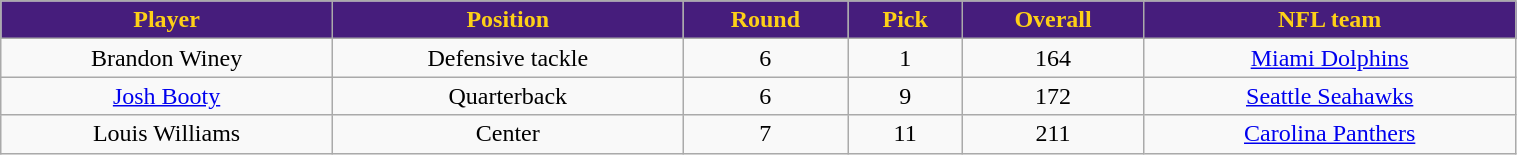<table class="wikitable" width="80%">
<tr align="center" style="background:#461D7C;color:#FDD017;">
<td><strong>Player</strong></td>
<td><strong>Position</strong></td>
<td><strong>Round</strong></td>
<td><strong>Pick</strong></td>
<td><strong>Overall</strong></td>
<td><strong>NFL team</strong></td>
</tr>
<tr align="center" bgcolor="">
<td>Brandon Winey</td>
<td>Defensive tackle</td>
<td>6</td>
<td>1</td>
<td>164</td>
<td><a href='#'>Miami Dolphins</a></td>
</tr>
<tr align="center" bgcolor="">
<td><a href='#'>Josh Booty</a></td>
<td>Quarterback</td>
<td>6</td>
<td>9</td>
<td>172</td>
<td><a href='#'>Seattle Seahawks</a></td>
</tr>
<tr align="center" bgcolor="">
<td>Louis Williams</td>
<td>Center</td>
<td>7</td>
<td>11</td>
<td>211</td>
<td><a href='#'>Carolina Panthers</a></td>
</tr>
</table>
